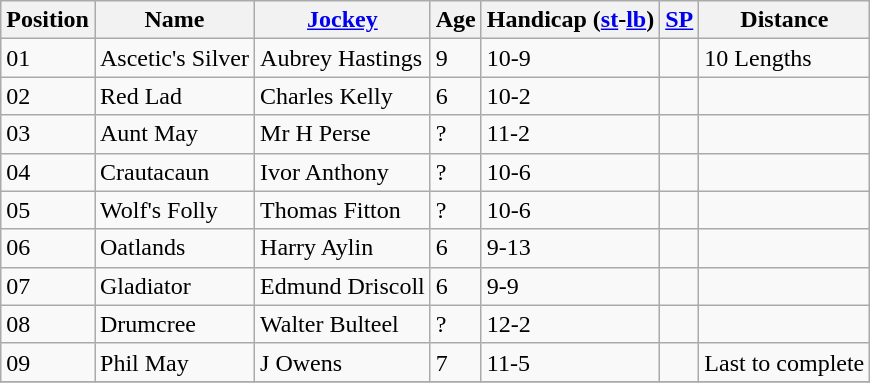<table class="wikitable sortable">
<tr>
<th data-sort-type="number">Position</th>
<th>Name</th>
<th><a href='#'>Jockey</a></th>
<th data-sort-type="number">Age</th>
<th>Handicap (<a href='#'>st</a>-<a href='#'>lb</a>)</th>
<th><a href='#'>SP</a></th>
<th>Distance</th>
</tr>
<tr>
<td>01</td>
<td>Ascetic's Silver</td>
<td>Aubrey Hastings</td>
<td>9</td>
<td>10-9</td>
<td></td>
<td>10 Lengths</td>
</tr>
<tr>
<td>02</td>
<td>Red Lad</td>
<td>Charles Kelly</td>
<td>6</td>
<td>10-2</td>
<td></td>
<td></td>
</tr>
<tr>
<td>03</td>
<td>Aunt May</td>
<td>Mr H Perse</td>
<td>?</td>
<td>11-2</td>
<td></td>
<td></td>
</tr>
<tr>
<td>04</td>
<td>Crautacaun</td>
<td>Ivor Anthony</td>
<td>?</td>
<td>10-6</td>
<td></td>
<td></td>
</tr>
<tr>
<td>05</td>
<td>Wolf's Folly</td>
<td>Thomas Fitton</td>
<td>?</td>
<td>10-6</td>
<td></td>
<td></td>
</tr>
<tr>
<td>06</td>
<td>Oatlands</td>
<td>Harry Aylin</td>
<td>6</td>
<td>9-13</td>
<td></td>
<td></td>
</tr>
<tr>
<td>07</td>
<td>Gladiator</td>
<td>Edmund Driscoll</td>
<td>6</td>
<td>9-9</td>
<td></td>
<td></td>
</tr>
<tr>
<td>08</td>
<td>Drumcree</td>
<td>Walter Bulteel</td>
<td>?</td>
<td>12-2</td>
<td></td>
<td></td>
</tr>
<tr>
<td>09</td>
<td>Phil May</td>
<td>J Owens</td>
<td>7</td>
<td>11-5</td>
<td></td>
<td>Last to complete</td>
</tr>
<tr>
</tr>
</table>
